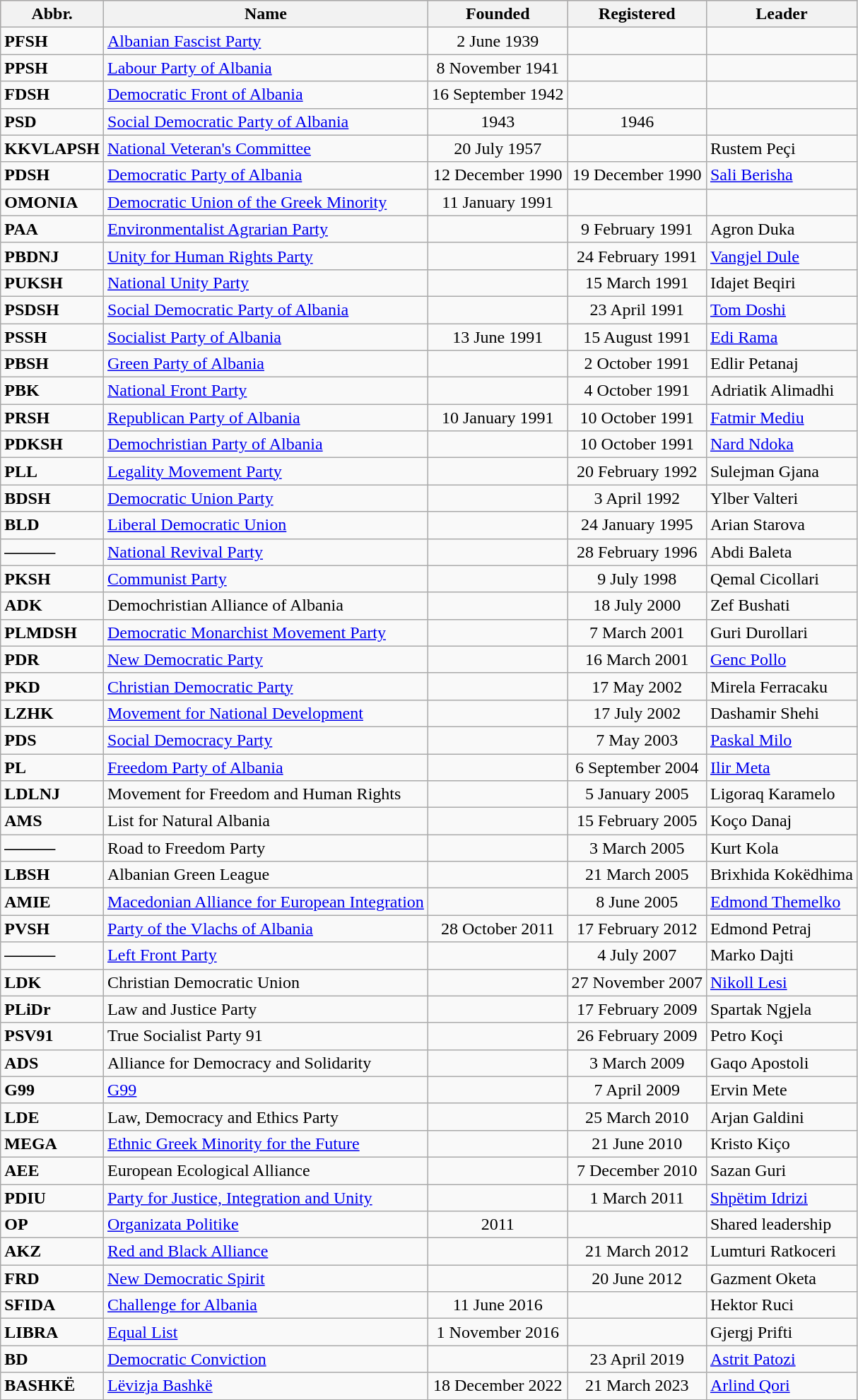<table class="wikitable sortable">
<tr style="background:#d4c0ba;">
<th>Abbr.</th>
<th>Name</th>
<th>Founded</th>
<th>Registered</th>
<th>Leader</th>
</tr>
<tr>
<td><strong>PFSH</strong></td>
<td><a href='#'>Albanian Fascist Party</a></td>
<td align=center>2 June 1939</td>
<td align=center></td>
<td></td>
</tr>
<tr>
<td><strong>PPSH</strong></td>
<td><a href='#'>Labour Party of Albania</a><br></td>
<td align=center>8 November 1941</td>
<td align=center></td>
<td></td>
</tr>
<tr>
<td><strong>FDSH</strong></td>
<td><a href='#'>Democratic Front of Albania</a></td>
<td align=center>16 September 1942</td>
<td align=center></td>
<td></td>
</tr>
<tr>
<td><strong>PSD</strong></td>
<td><a href='#'>Social Democratic Party of Albania</a></td>
<td align=center>1943</td>
<td align=center>1946</td>
<td></td>
</tr>
<tr>
<td><strong>KKVLAPSH</strong></td>
<td><a href='#'>National Veteran's Committee</a></td>
<td align=center>20 July 1957</td>
<td align=center></td>
<td>Rustem Peçi</td>
</tr>
<tr>
<td><strong>PDSH</strong></td>
<td><a href='#'>Democratic Party of Albania</a></td>
<td align=center>12 December 1990</td>
<td align=center>19 December 1990</td>
<td><a href='#'>Sali Berisha</a></td>
</tr>
<tr>
<td><strong>OMONIA</strong></td>
<td><a href='#'>Democratic Union of the Greek Minority</a></td>
<td align=center>11 January 1991</td>
<td align=center></td>
<td></td>
</tr>
<tr>
<td><strong>PAA</strong></td>
<td><a href='#'>Environmentalist Agrarian Party</a><br><small></small></td>
<td align=center></td>
<td align=center>9 February 1991</td>
<td>Agron Duka</td>
</tr>
<tr>
<td><strong>PBDNJ</strong></td>
<td><a href='#'>Unity for Human Rights Party</a></td>
<td align=center></td>
<td align=center>24 February 1991</td>
<td><a href='#'>Vangjel Dule</a></td>
</tr>
<tr>
<td><strong>PUKSH</strong></td>
<td><a href='#'>National Unity Party</a></td>
<td align=center></td>
<td align=center>15 March 1991</td>
<td>Idajet Beqiri</td>
</tr>
<tr>
<td><strong>PSDSH</strong></td>
<td><a href='#'>Social Democratic Party of Albania</a></td>
<td align=center></td>
<td align=center>23 April 1991</td>
<td><a href='#'>Tom Doshi</a></td>
</tr>
<tr>
<td><strong>PSSH</strong></td>
<td><a href='#'>Socialist Party of Albania</a></td>
<td align=center>13 June 1991</td>
<td align=center>15 August 1991</td>
<td><a href='#'>Edi Rama</a></td>
</tr>
<tr>
<td><strong>PBSH</strong></td>
<td><a href='#'>Green Party of Albania</a></td>
<td align=center></td>
<td align=center>2 October 1991</td>
<td>Edlir Petanaj</td>
</tr>
<tr>
<td><strong>PBK</strong></td>
<td><a href='#'>National Front Party</a><br><small></small></td>
<td align=center></td>
<td align=center>4 October 1991</td>
<td>Adriatik Alimadhi</td>
</tr>
<tr>
<td><strong>PRSH</strong></td>
<td><a href='#'>Republican Party of Albania</a></td>
<td align=center>10 January 1991</td>
<td align=center>10 October 1991</td>
<td><a href='#'>Fatmir Mediu</a></td>
</tr>
<tr>
<td><strong>PDKSH</strong></td>
<td><a href='#'>Demochristian Party of Albania</a><br><small></small></td>
<td align=center></td>
<td align=center>10 October 1991</td>
<td><a href='#'>Nard Ndoka</a></td>
</tr>
<tr>
<td><strong>PLL</strong></td>
<td><a href='#'>Legality Movement Party</a></td>
<td align=center></td>
<td align=center>20 February 1992</td>
<td>Sulejman Gjana</td>
</tr>
<tr>
<td><strong>BDSH</strong></td>
<td><a href='#'>Democratic Union Party</a></td>
<td align=center></td>
<td align=center>3 April 1992</td>
<td>Ylber Valteri</td>
</tr>
<tr>
<td><strong>BLD</strong></td>
<td><a href='#'>Liberal Democratic Union</a><br><small></small></td>
<td align=center></td>
<td align=center>24 January 1995</td>
<td>Arian Starova</td>
</tr>
<tr>
<td><strong>———</strong></td>
<td><a href='#'>National Revival Party</a></td>
<td align=center></td>
<td align=center>28 February 1996</td>
<td>Abdi Baleta</td>
</tr>
<tr>
<td><strong>PKSH</strong></td>
<td><a href='#'>Communist Party</a></td>
<td align=center></td>
<td align=center>9 July 1998</td>
<td>Qemal Cicollari</td>
</tr>
<tr>
<td><strong>ADK</strong></td>
<td>Demochristian Alliance of Albania<br><small></small></td>
<td align=center></td>
<td align=center>18 July 2000</td>
<td>Zef Bushati</td>
</tr>
<tr>
<td><strong>PLMDSH</strong></td>
<td><a href='#'>Democratic Monarchist Movement Party</a></td>
<td align=center></td>
<td align=center>7 March 2001</td>
<td>Guri Durollari</td>
</tr>
<tr>
<td><strong>PDR</strong></td>
<td><a href='#'>New Democratic Party</a><br><small></small></td>
<td align=center></td>
<td align=center>16 March 2001</td>
<td><a href='#'>Genc Pollo</a></td>
</tr>
<tr>
<td><strong>PKD</strong></td>
<td><a href='#'>Christian Democratic Party</a><br><small></small></td>
<td align=center></td>
<td align=center>17 May 2002</td>
<td>Mirela Ferracaku</td>
</tr>
<tr>
<td><strong>LZHK</strong></td>
<td><a href='#'>Movement for National Development</a><br><small></small></td>
<td align=center></td>
<td align=center>17 July 2002</td>
<td>Dashamir Shehi</td>
</tr>
<tr>
<td><strong>PDS</strong></td>
<td><a href='#'>Social Democracy Party</a></td>
<td align=center></td>
<td align=center>7 May 2003</td>
<td><a href='#'>Paskal Milo</a></td>
</tr>
<tr>
<td><strong>PL</strong></td>
<td><a href='#'>Freedom Party of Albania</a><br><small></small></td>
<td align=center></td>
<td align=center>6 September 2004</td>
<td><a href='#'>Ilir Meta</a></td>
</tr>
<tr>
<td><strong>LDLNJ</strong></td>
<td>Movement for Freedom and Human Rights</td>
<td align=center></td>
<td align=center>5 January 2005</td>
<td>Ligoraq Karamelo</td>
</tr>
<tr>
<td><strong>AMS</strong></td>
<td>List for Natural Albania<br><small></small></td>
<td align=center></td>
<td align=center>15 February 2005</td>
<td>Koço Danaj</td>
</tr>
<tr>
<td><strong>———</strong></td>
<td>Road to Freedom Party</td>
<td align=center></td>
<td align=center>3 March 2005</td>
<td>Kurt Kola</td>
</tr>
<tr>
<td><strong>LBSH</strong></td>
<td>Albanian Green League</td>
<td align=center></td>
<td align=center>21 March 2005</td>
<td>Brixhida Kokëdhima</td>
</tr>
<tr>
<td><strong>AMIE</strong></td>
<td><a href='#'>Macedonian Alliance for European Integration</a></td>
<td align=center></td>
<td align=center>8 June 2005</td>
<td><a href='#'>Edmond Themelko</a></td>
</tr>
<tr>
<td><strong>PVSH</strong></td>
<td><a href='#'>Party of the Vlachs of Albania</a><br><small></small></td>
<td align=center>28 October 2011</td>
<td align=center>17 February 2012</td>
<td>Edmond Petraj</td>
</tr>
<tr>
<td><strong>———</strong></td>
<td><a href='#'>Left Front Party</a><br><small></small></td>
<td align=center></td>
<td align=center>4 July 2007</td>
<td>Marko Dajti</td>
</tr>
<tr>
<td><strong>LDK</strong></td>
<td>Christian Democratic Union</td>
<td align=center></td>
<td align=center>27 November 2007</td>
<td><a href='#'>Nikoll Lesi</a></td>
</tr>
<tr>
<td><strong>PLiDr</strong></td>
<td>Law and Justice Party</td>
<td align=center></td>
<td align=center>17 February 2009</td>
<td>Spartak Ngjela</td>
</tr>
<tr>
<td><strong>PSV91</strong></td>
<td>True Socialist Party 91</td>
<td align=center></td>
<td align=center>26 February 2009</td>
<td>Petro Koçi</td>
</tr>
<tr>
<td><strong>ADS</strong></td>
<td>Alliance for Democracy and Solidarity</td>
<td align=center></td>
<td align=center>3 March 2009</td>
<td>Gaqo Apostoli</td>
</tr>
<tr>
<td><strong>G99</strong></td>
<td><a href='#'>G99</a></td>
<td align=center></td>
<td align=center>7 April 2009</td>
<td>Ervin Mete</td>
</tr>
<tr>
<td><strong>LDE</strong></td>
<td>Law, Democracy and Ethics Party</td>
<td align=center></td>
<td align=center>25 March 2010</td>
<td>Arjan Galdini</td>
</tr>
<tr>
<td><strong>MEGA</strong></td>
<td><a href='#'>Ethnic Greek Minority for the Future</a></td>
<td align=center></td>
<td align=center>21 June 2010</td>
<td>Kristo Kiço</td>
</tr>
<tr>
<td><strong>AEE</strong></td>
<td>European Ecological Alliance</td>
<td align=center></td>
<td align=center>7 December 2010</td>
<td>Sazan Guri</td>
</tr>
<tr>
<td><strong>PDIU</strong></td>
<td><a href='#'>Party for Justice, Integration and Unity</a></td>
<td align=center></td>
<td align=center>1 March 2011</td>
<td><a href='#'>Shpëtim Idrizi</a></td>
</tr>
<tr>
<td><strong>OP</strong></td>
<td><a href='#'>Organizata Politike</a></td>
<td align=center>2011</td>
<td align=center></td>
<td>Shared leadership</td>
</tr>
<tr>
<td><strong>AKZ</strong></td>
<td><a href='#'>Red and Black Alliance</a></td>
<td align=center></td>
<td align=center>21 March 2012</td>
<td>Lumturi Ratkoceri</td>
</tr>
<tr>
<td><strong>FRD</strong></td>
<td><a href='#'>New Democratic Spirit</a></td>
<td align=center></td>
<td align=center>20 June 2012</td>
<td>Gazment Oketa</td>
</tr>
<tr>
<td><strong>SFIDA</strong></td>
<td><a href='#'>Challenge for Albania</a></td>
<td align=center>11 June 2016</td>
<td align=center></td>
<td>Hektor Ruci</td>
</tr>
<tr>
<td><strong>LIBRA</strong></td>
<td><a href='#'>Equal List</a></td>
<td align=center>1 November 2016</td>
<td align=center></td>
<td>Gjergj Prifti</td>
</tr>
<tr>
<td><strong>BD</strong></td>
<td><a href='#'>Democratic Conviction</a></td>
<td align=center></td>
<td align=center>23 April 2019</td>
<td><a href='#'>Astrit Patozi</a></td>
</tr>
<tr>
<td><strong>BASHKË</strong></td>
<td><a href='#'>Lëvizja Bashkë</a></td>
<td align=center>18 December 2022</td>
<td align=center>21 March 2023</td>
<td><a href='#'>Arlind Qori</a></td>
</tr>
<tr>
</tr>
</table>
